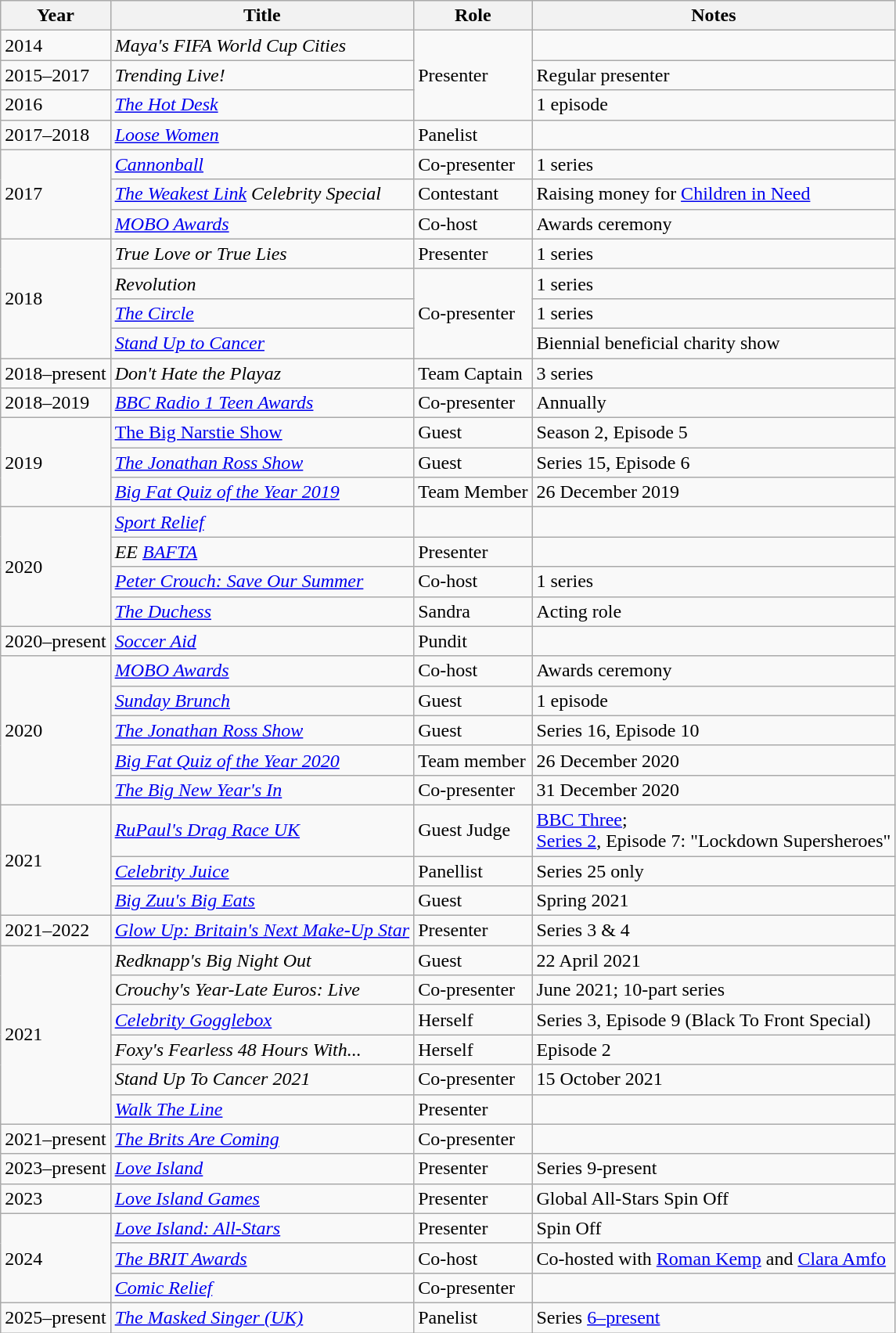<table class="wikitable sortable">
<tr>
<th>Year</th>
<th>Title</th>
<th>Role</th>
<th class="unsortable">Notes</th>
</tr>
<tr>
<td>2014</td>
<td><em>Maya's FIFA World Cup Cities</em></td>
<td rowspan="3">Presenter</td>
<td></td>
</tr>
<tr>
<td>2015–2017</td>
<td><em>Trending Live!</em></td>
<td>Regular presenter</td>
</tr>
<tr>
<td>2016</td>
<td><em><a href='#'>The Hot Desk</a></em></td>
<td>1 episode</td>
</tr>
<tr>
<td>2017–2018</td>
<td><em><a href='#'>Loose Women</a></em></td>
<td>Panelist</td>
<td></td>
</tr>
<tr>
<td rowspan="3">2017</td>
<td><em><a href='#'>Cannonball</a></em></td>
<td>Co-presenter</td>
<td>1 series</td>
</tr>
<tr>
<td><em><a href='#'>The Weakest Link</a> Celebrity Special</em></td>
<td>Contestant</td>
<td>Raising money for <a href='#'>Children in Need</a></td>
</tr>
<tr>
<td><em><a href='#'>MOBO Awards</a></em></td>
<td>Co-host</td>
<td>Awards ceremony</td>
</tr>
<tr>
<td rowspan="4">2018</td>
<td><em>True Love or True Lies</em></td>
<td>Presenter</td>
<td>1 series</td>
</tr>
<tr>
<td><em>Revolution</em></td>
<td rowspan="3">Co-presenter</td>
<td>1 series </td>
</tr>
<tr>
<td><em><a href='#'>The Circle</a></em></td>
<td>1 series</td>
</tr>
<tr>
<td><em><a href='#'>Stand Up to Cancer</a></em></td>
<td>Biennial beneficial charity show</td>
</tr>
<tr>
<td>2018–present</td>
<td><em>Don't Hate the Playaz</em></td>
<td>Team Captain</td>
<td>3 series</td>
</tr>
<tr>
<td>2018–2019</td>
<td><em><a href='#'>BBC Radio 1 Teen Awards</a></em></td>
<td>Co-presenter</td>
<td>Annually</td>
</tr>
<tr>
<td rowspan="3">2019</td>
<td><a href='#'>The Big Narstie Show</a></td>
<td>Guest</td>
<td>Season 2, Episode 5</td>
</tr>
<tr>
<td><em><a href='#'>The Jonathan Ross Show</a></em></td>
<td>Guest</td>
<td>Series 15, Episode 6</td>
</tr>
<tr>
<td><em><a href='#'>Big Fat Quiz of the Year 2019</a></em></td>
<td>Team Member</td>
<td>26 December 2019</td>
</tr>
<tr>
<td rowspan="4">2020</td>
<td><em><a href='#'>Sport Relief</a></em></td>
<td></td>
<td></td>
</tr>
<tr>
<td><em>EE <a href='#'>BAFTA</a></em></td>
<td>Presenter</td>
<td></td>
</tr>
<tr>
<td><em><a href='#'>Peter Crouch: Save Our Summer</a></em></td>
<td>Co-host</td>
<td>1 series</td>
</tr>
<tr>
<td><em><a href='#'>The Duchess</a></em></td>
<td>Sandra</td>
<td>Acting role</td>
</tr>
<tr>
<td>2020–present</td>
<td><em><a href='#'>Soccer Aid</a></em></td>
<td>Pundit</td>
<td></td>
</tr>
<tr>
<td rowspan="5">2020</td>
<td><em><a href='#'>MOBO Awards</a></em></td>
<td>Co-host</td>
<td>Awards ceremony</td>
</tr>
<tr>
<td><em><a href='#'>Sunday Brunch</a></em></td>
<td>Guest</td>
<td>1 episode</td>
</tr>
<tr>
<td><em><a href='#'>The Jonathan Ross Show</a></em></td>
<td>Guest</td>
<td>Series 16, Episode 10</td>
</tr>
<tr>
<td><em><a href='#'>Big Fat Quiz of the Year 2020</a></em></td>
<td>Team member</td>
<td>26 December 2020</td>
</tr>
<tr>
<td><em><a href='#'>The Big New Year's In</a></em></td>
<td>Co-presenter</td>
<td>31 December 2020</td>
</tr>
<tr>
<td rowspan="3">2021</td>
<td><em><a href='#'>RuPaul's Drag Race UK</a></em></td>
<td>Guest Judge</td>
<td><a href='#'>BBC Three</a>;<br><a href='#'>Series 2</a>, Episode 7: "Lockdown Supersheroes"</td>
</tr>
<tr>
<td><em><a href='#'>Celebrity Juice</a></em></td>
<td>Panellist</td>
<td>Series 25 only</td>
</tr>
<tr>
<td><em><a href='#'>Big Zuu's Big Eats</a></em></td>
<td>Guest</td>
<td>Spring 2021</td>
</tr>
<tr>
<td>2021–2022</td>
<td><em><a href='#'>Glow Up: Britain's Next Make-Up Star</a></em></td>
<td>Presenter</td>
<td>Series 3 & 4</td>
</tr>
<tr>
<td rowspan="6">2021</td>
<td><em>Redknapp's Big Night Out</em></td>
<td>Guest</td>
<td>22 April 2021</td>
</tr>
<tr>
<td><em>Crouchy's Year-Late Euros: Live</em></td>
<td>Co-presenter</td>
<td>June 2021; 10-part series</td>
</tr>
<tr>
<td><em><a href='#'>Celebrity Gogglebox</a></em></td>
<td>Herself</td>
<td>Series 3, Episode 9 (Black To Front Special)</td>
</tr>
<tr>
<td><em>Foxy's Fearless 48 Hours With...</em></td>
<td>Herself</td>
<td>Episode 2</td>
</tr>
<tr>
<td><em>Stand Up To Cancer 2021</em></td>
<td>Co-presenter</td>
<td>15 October 2021</td>
</tr>
<tr>
<td><em><a href='#'>Walk The Line</a></em></td>
<td>Presenter</td>
<td></td>
</tr>
<tr>
<td>2021–present</td>
<td><em><a href='#'>The Brits Are Coming</a></em></td>
<td>Co-presenter</td>
<td></td>
</tr>
<tr>
<td>2023–present</td>
<td><em><a href='#'>Love Island</a></em></td>
<td>Presenter</td>
<td>Series 9-present</td>
</tr>
<tr>
<td>2023</td>
<td><em><a href='#'>Love Island Games</a></em></td>
<td>Presenter</td>
<td>Global All-Stars Spin Off</td>
</tr>
<tr>
<td rowspan="3">2024</td>
<td><em><a href='#'>Love Island: All-Stars</a></em></td>
<td>Presenter</td>
<td>Spin Off</td>
</tr>
<tr>
<td><em><a href='#'>The BRIT Awards</a></em></td>
<td>Co-host</td>
<td>Co-hosted with <a href='#'>Roman Kemp</a> and <a href='#'>Clara Amfo</a></td>
</tr>
<tr>
<td><em><a href='#'>Comic Relief</a></em></td>
<td>Co-presenter</td>
<td></td>
</tr>
<tr>
<td>2025–present</td>
<td><em><a href='#'>The Masked Singer (UK)</a></em></td>
<td>Panelist</td>
<td>Series <a href='#'>6–present</a></td>
</tr>
</table>
